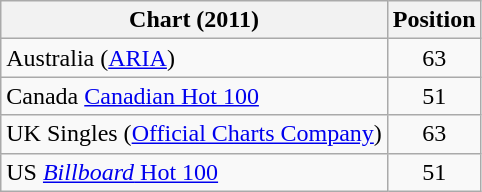<table class="wikitable sortable">
<tr>
<th scope="col">Chart (2011)</th>
<th scope="col">Position</th>
</tr>
<tr>
<td>Australia (<a href='#'>ARIA</a>)</td>
<td align="center">63</td>
</tr>
<tr>
<td>Canada <a href='#'>Canadian Hot 100</a></td>
<td style="text-align:center;">51</td>
</tr>
<tr>
<td>UK Singles (<a href='#'>Official Charts Company</a>)</td>
<td align="center">63</td>
</tr>
<tr>
<td>US <a href='#'><em>Billboard</em> Hot 100</a></td>
<td align="center">51</td>
</tr>
</table>
